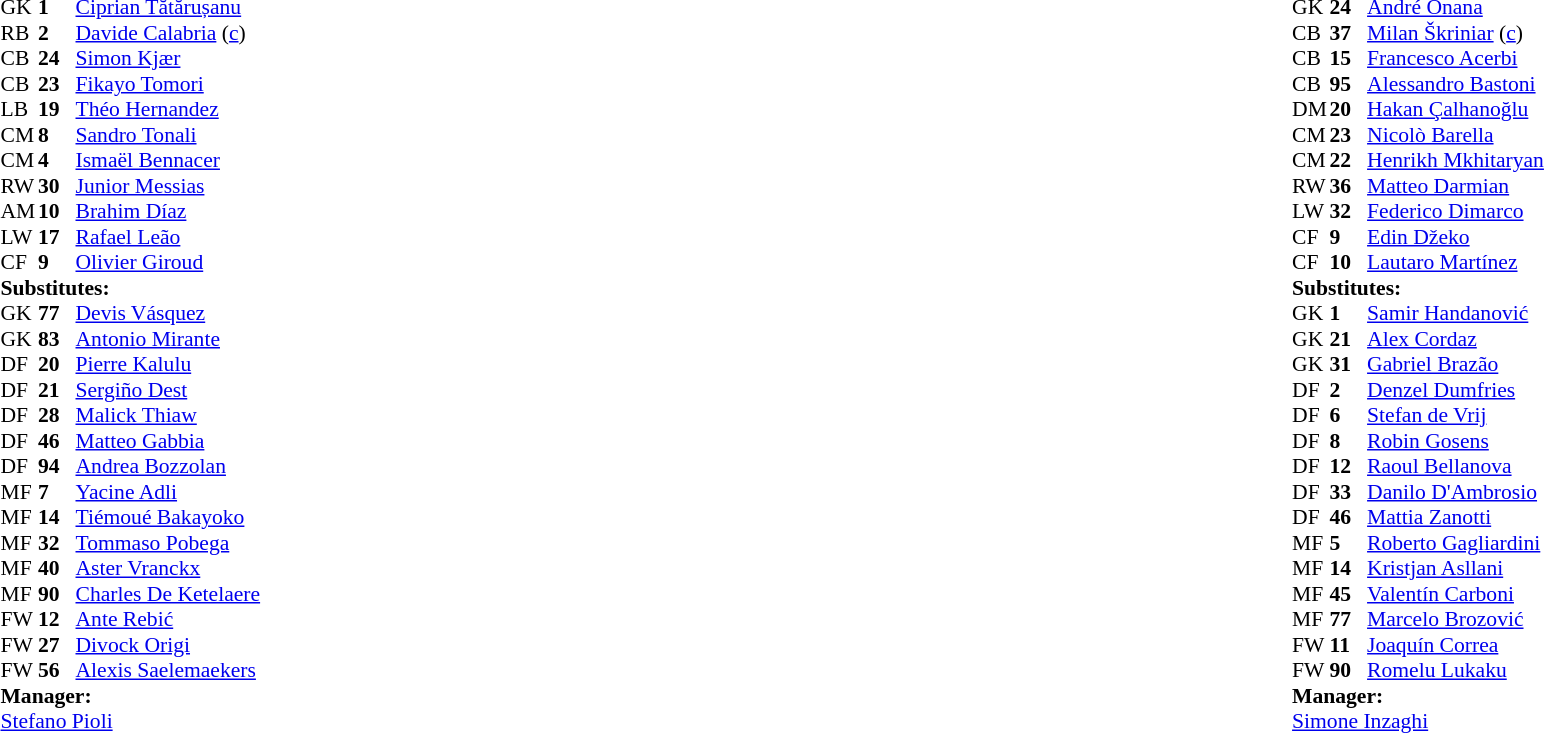<table width="100%">
<tr>
<td valign="top" width="40%"><br><table style="font-size:90%" cellspacing="0" cellpadding="0">
<tr>
<th width=25></th>
<th width=25></th>
</tr>
<tr>
<td>GK</td>
<td><strong>1</strong></td>
<td> <a href='#'>Ciprian Tătărușanu</a></td>
</tr>
<tr>
<td>RB</td>
<td><strong>2</strong></td>
<td> <a href='#'>Davide Calabria</a> (<a href='#'>c</a>)</td>
<td></td>
<td></td>
</tr>
<tr>
<td>CB</td>
<td><strong>24</strong></td>
<td> <a href='#'>Simon Kjær</a></td>
<td></td>
<td></td>
</tr>
<tr>
<td>CB</td>
<td><strong>23</strong></td>
<td> <a href='#'>Fikayo Tomori</a></td>
</tr>
<tr>
<td>LB</td>
<td><strong>19</strong></td>
<td> <a href='#'>Théo Hernandez</a></td>
<td></td>
</tr>
<tr>
<td>CM</td>
<td><strong>8</strong></td>
<td> <a href='#'>Sandro Tonali</a></td>
<td></td>
</tr>
<tr>
<td>CM</td>
<td><strong>4</strong></td>
<td> <a href='#'>Ismaël Bennacer</a></td>
</tr>
<tr>
<td>RW</td>
<td><strong>30</strong></td>
<td> <a href='#'>Junior Messias</a></td>
<td></td>
<td></td>
</tr>
<tr>
<td>AM</td>
<td><strong>10</strong></td>
<td> <a href='#'>Brahim Díaz</a></td>
<td></td>
<td></td>
</tr>
<tr>
<td>LW</td>
<td><strong>17</strong></td>
<td> <a href='#'>Rafael Leão</a></td>
</tr>
<tr>
<td>CF</td>
<td><strong>9</strong></td>
<td> <a href='#'>Olivier Giroud</a></td>
<td></td>
<td></td>
</tr>
<tr>
<td colspan=3><strong>Substitutes:</strong></td>
</tr>
<tr>
<td>GK</td>
<td><strong>77</strong></td>
<td> <a href='#'>Devis Vásquez</a></td>
</tr>
<tr>
<td>GK</td>
<td><strong>83</strong></td>
<td> <a href='#'>Antonio Mirante</a></td>
</tr>
<tr>
<td>DF</td>
<td><strong>20</strong></td>
<td> <a href='#'>Pierre Kalulu</a></td>
<td></td>
<td></td>
</tr>
<tr>
<td>DF</td>
<td><strong>21</strong></td>
<td> <a href='#'>Sergiño Dest</a></td>
<td></td>
<td></td>
</tr>
<tr>
<td>DF</td>
<td><strong>28</strong></td>
<td> <a href='#'>Malick Thiaw</a></td>
</tr>
<tr>
<td>DF</td>
<td><strong>46</strong></td>
<td> <a href='#'>Matteo Gabbia</a></td>
</tr>
<tr>
<td>DF</td>
<td><strong>94</strong></td>
<td> <a href='#'>Andrea Bozzolan</a></td>
</tr>
<tr>
<td>MF</td>
<td><strong>7</strong></td>
<td> <a href='#'>Yacine Adli</a></td>
</tr>
<tr>
<td>MF</td>
<td><strong>14</strong></td>
<td> <a href='#'>Tiémoué Bakayoko</a></td>
</tr>
<tr>
<td>MF</td>
<td><strong>32</strong></td>
<td> <a href='#'>Tommaso Pobega</a></td>
</tr>
<tr>
<td>MF</td>
<td><strong>40</strong></td>
<td> <a href='#'>Aster Vranckx</a></td>
</tr>
<tr>
<td>MF</td>
<td><strong>90</strong></td>
<td> <a href='#'>Charles De Ketelaere</a></td>
<td></td>
<td></td>
</tr>
<tr>
<td>FW</td>
<td><strong>12</strong></td>
<td> <a href='#'>Ante Rebić</a></td>
<td></td>
<td></td>
</tr>
<tr>
<td>FW</td>
<td><strong>27</strong></td>
<td> <a href='#'>Divock Origi</a></td>
<td></td>
<td></td>
</tr>
<tr>
<td>FW</td>
<td><strong>56</strong></td>
<td> <a href='#'>Alexis Saelemaekers</a></td>
</tr>
<tr>
<td colspan=3><strong>Manager:</strong></td>
</tr>
<tr>
<td colspan=3> <a href='#'>Stefano Pioli</a></td>
</tr>
</table>
</td>
<td valign="top"></td>
<td valign="top" width="50%"><br><table style="font-size:90%; margin:auto" cellspacing="0" cellpadding="0">
<tr>
<th width=25></th>
<th width=25></th>
</tr>
<tr>
<td>GK</td>
<td><strong>24</strong></td>
<td> <a href='#'>André Onana</a></td>
</tr>
<tr>
<td>CB</td>
<td><strong>37</strong></td>
<td> <a href='#'>Milan Škriniar</a> (<a href='#'>c</a>)</td>
</tr>
<tr>
<td>CB</td>
<td><strong>15</strong></td>
<td> <a href='#'>Francesco Acerbi</a></td>
</tr>
<tr>
<td>CB</td>
<td><strong>95</strong></td>
<td> <a href='#'>Alessandro Bastoni</a></td>
<td></td>
<td></td>
</tr>
<tr>
<td>DM</td>
<td><strong>20</strong></td>
<td> <a href='#'>Hakan Çalhanoğlu</a></td>
<td></td>
<td></td>
</tr>
<tr>
<td>CM</td>
<td><strong>23</strong></td>
<td> <a href='#'>Nicolò Barella</a></td>
<td></td>
<td></td>
</tr>
<tr>
<td>CM</td>
<td><strong>22</strong></td>
<td> <a href='#'>Henrikh Mkhitaryan</a></td>
</tr>
<tr>
<td>RW</td>
<td><strong>36</strong></td>
<td> <a href='#'>Matteo Darmian</a></td>
</tr>
<tr>
<td>LW</td>
<td><strong>32</strong></td>
<td> <a href='#'>Federico Dimarco</a></td>
<td></td>
<td></td>
</tr>
<tr>
<td>CF</td>
<td><strong>9</strong></td>
<td> <a href='#'>Edin Džeko</a></td>
<td></td>
<td></td>
</tr>
<tr>
<td>CF</td>
<td><strong>10</strong></td>
<td> <a href='#'>Lautaro Martínez</a></td>
<td></td>
</tr>
<tr>
<td colspan=3><strong>Substitutes:</strong></td>
</tr>
<tr>
<td>GK</td>
<td><strong>1</strong></td>
<td> <a href='#'>Samir Handanović</a></td>
</tr>
<tr>
<td>GK</td>
<td><strong>21</strong></td>
<td> <a href='#'>Alex Cordaz</a></td>
</tr>
<tr>
<td>GK</td>
<td><strong>31</strong></td>
<td> <a href='#'>Gabriel Brazão</a></td>
</tr>
<tr>
<td>DF</td>
<td><strong>2</strong></td>
<td> <a href='#'>Denzel Dumfries</a></td>
</tr>
<tr>
<td>DF</td>
<td><strong>6</strong></td>
<td> <a href='#'>Stefan de Vrij</a></td>
<td></td>
<td></td>
</tr>
<tr>
<td>DF</td>
<td><strong>8</strong></td>
<td> <a href='#'>Robin Gosens</a></td>
<td></td>
<td></td>
</tr>
<tr>
<td>DF</td>
<td><strong>12</strong></td>
<td> <a href='#'>Raoul Bellanova</a></td>
</tr>
<tr>
<td>DF</td>
<td><strong>33</strong></td>
<td> <a href='#'>Danilo D'Ambrosio</a></td>
</tr>
<tr>
<td>DF</td>
<td><strong>46</strong></td>
<td> <a href='#'>Mattia Zanotti</a></td>
</tr>
<tr>
<td>MF</td>
<td><strong>5</strong></td>
<td> <a href='#'>Roberto Gagliardini</a></td>
<td></td>
<td></td>
</tr>
<tr>
<td>MF</td>
<td><strong>14</strong></td>
<td> <a href='#'>Kristjan Asllani</a></td>
<td></td>
<td></td>
</tr>
<tr>
<td>MF</td>
<td><strong>45</strong></td>
<td> <a href='#'>Valentín Carboni</a></td>
</tr>
<tr>
<td>MF</td>
<td><strong>77</strong></td>
<td> <a href='#'>Marcelo Brozović</a></td>
</tr>
<tr>
<td>FW</td>
<td><strong>11</strong></td>
<td> <a href='#'>Joaquín Correa</a></td>
<td></td>
<td></td>
</tr>
<tr>
<td>FW</td>
<td><strong>90</strong></td>
<td> <a href='#'>Romelu Lukaku</a></td>
</tr>
<tr>
<td colspan=3><strong>Manager:</strong></td>
</tr>
<tr>
<td colspan=3> <a href='#'>Simone Inzaghi</a></td>
</tr>
</table>
</td>
</tr>
</table>
